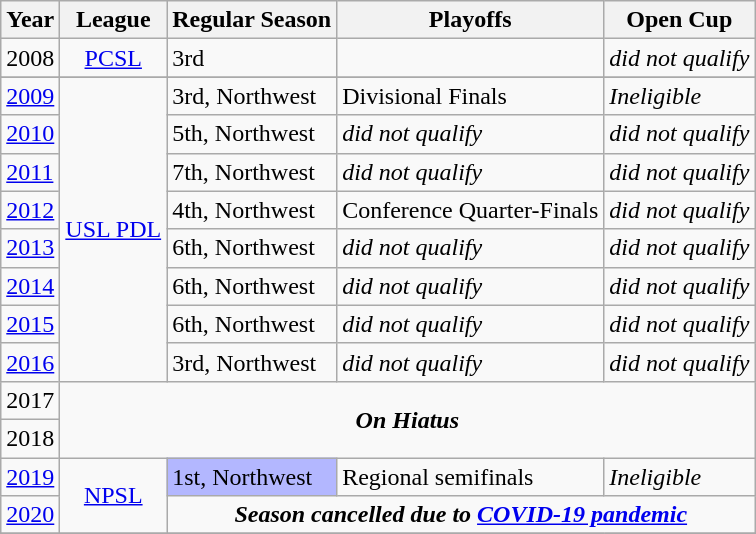<table class="wikitable">
<tr>
<th>Year</th>
<th>League</th>
<th>Regular Season</th>
<th>Playoffs</th>
<th>Open Cup</th>
</tr>
<tr>
<td>2008</td>
<td style="text-align:center;"><a href='#'>PCSL</a></td>
<td>3rd</td>
<td></td>
<td><em>did not qualify</em></td>
</tr>
<tr>
</tr>
<tr>
<td><a href='#'>2009</a></td>
<td rowspan="8" style="text-align:center;"><a href='#'>USL PDL</a></td>
<td>3rd, Northwest</td>
<td>Divisional Finals</td>
<td><em>Ineligible</em></td>
</tr>
<tr>
<td><a href='#'>2010</a></td>
<td>5th, Northwest</td>
<td><em>did not qualify</em></td>
<td><em>did not qualify</em></td>
</tr>
<tr>
<td><a href='#'>2011</a></td>
<td>7th, Northwest</td>
<td><em>did not qualify</em></td>
<td><em>did not qualify</em></td>
</tr>
<tr>
<td><a href='#'>2012</a></td>
<td>4th, Northwest</td>
<td>Conference Quarter-Finals</td>
<td><em>did not qualify</em></td>
</tr>
<tr>
<td><a href='#'>2013</a></td>
<td>6th, Northwest</td>
<td><em>did not qualify</em></td>
<td><em>did not qualify</em></td>
</tr>
<tr>
<td><a href='#'>2014</a></td>
<td>6th, Northwest</td>
<td><em>did not qualify</em></td>
<td><em>did not qualify</em></td>
</tr>
<tr>
<td><a href='#'>2015</a></td>
<td>6th, Northwest</td>
<td><em>did not qualify</em></td>
<td><em>did not qualify</em></td>
</tr>
<tr>
<td><a href='#'>2016</a></td>
<td>3rd, Northwest</td>
<td><em>did not qualify</em></td>
<td><em>did not qualify</em></td>
</tr>
<tr>
<td align=center>2017</td>
<td colspan="5" rowspan="2" style="text-align:center;"><strong><em>On Hiatus</em></strong></td>
</tr>
<tr>
<td align=center>2018</td>
</tr>
<tr>
<td><a href='#'>2019</a></td>
<td rowspan="2" style="text-align:center;"><a href='#'>NPSL</a></td>
<td bgcolor="B3B7FF">1st, Northwest</td>
<td>Regional semifinals</td>
<td><em>Ineligible</em></td>
</tr>
<tr>
<td><a href='#'>2020</a></td>
<td colspan="3" style="text-align:center;"><strong><em>Season cancelled due to <a href='#'>COVID-19 pandemic</a></em></strong></td>
</tr>
<tr>
</tr>
</table>
